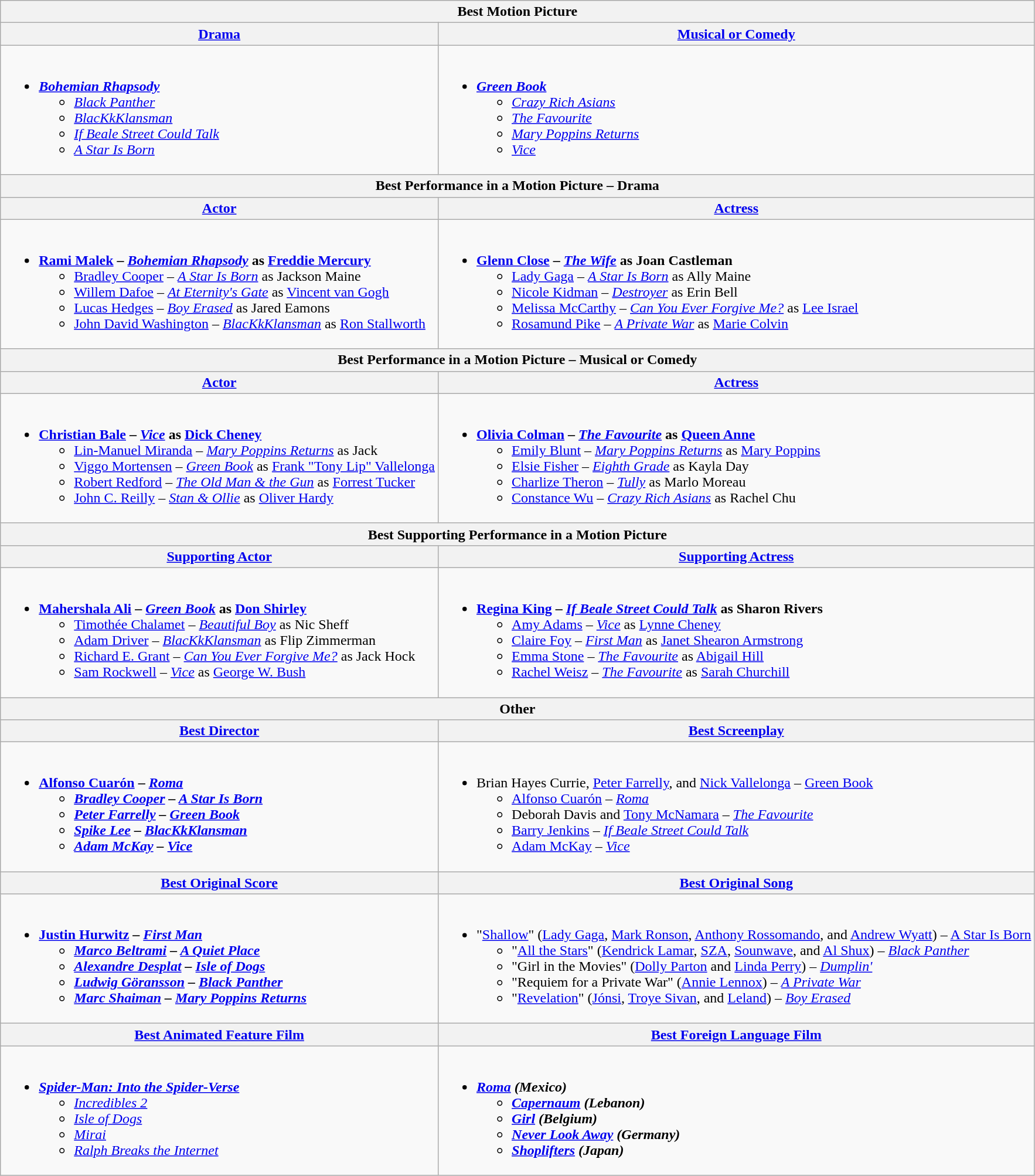<table class=wikitable style="width=100%">
<tr>
<th colspan=2>Best Motion Picture</th>
</tr>
<tr>
<th style="width=50%"><a href='#'>Drama</a></th>
<th style="width=50%"><a href='#'>Musical or Comedy</a></th>
</tr>
<tr>
<td valign="top"><br><ul><li><strong><em><a href='#'>Bohemian Rhapsody</a></em></strong><ul><li><em><a href='#'>Black Panther</a></em></li><li><em><a href='#'>BlacKkKlansman</a></em></li><li><em><a href='#'>If Beale Street Could Talk</a></em></li><li><em><a href='#'>A Star Is Born</a></em></li></ul></li></ul></td>
<td valign="top"><br><ul><li><strong><em><a href='#'>Green Book</a></em></strong><ul><li><em><a href='#'>Crazy Rich Asians</a></em></li><li><em><a href='#'>The Favourite</a></em></li><li><em><a href='#'>Mary Poppins Returns</a></em></li><li><em><a href='#'>Vice</a></em></li></ul></li></ul></td>
</tr>
<tr>
<th colspan=2>Best Performance in a Motion Picture – Drama</th>
</tr>
<tr>
<th><a href='#'>Actor</a></th>
<th><a href='#'>Actress</a></th>
</tr>
<tr>
<td valign="top"><br><ul><li><strong><a href='#'>Rami Malek</a> – <em><a href='#'>Bohemian Rhapsody</a></em> as <a href='#'>Freddie Mercury</a></strong><ul><li><a href='#'>Bradley Cooper</a> – <em><a href='#'>A Star Is Born</a></em> as Jackson Maine</li><li><a href='#'>Willem Dafoe</a> – <em><a href='#'>At Eternity's Gate</a></em> as <a href='#'>Vincent van Gogh</a></li><li><a href='#'>Lucas Hedges</a> – <em><a href='#'>Boy Erased</a></em> as Jared Eamons</li><li><a href='#'>John David Washington</a> – <em><a href='#'>BlacKkKlansman</a></em> as <a href='#'>Ron Stallworth</a></li></ul></li></ul></td>
<td valign="top"><br><ul><li><strong><a href='#'>Glenn Close</a> – <em><a href='#'>The Wife</a></em> as Joan Castleman</strong><ul><li><a href='#'>Lady Gaga</a> – <em><a href='#'>A Star Is Born</a></em> as Ally Maine</li><li><a href='#'>Nicole Kidman</a> – <em><a href='#'>Destroyer</a></em> as Erin Bell</li><li><a href='#'>Melissa McCarthy</a> – <em><a href='#'>Can You Ever Forgive Me?</a></em> as <a href='#'>Lee Israel</a></li><li><a href='#'>Rosamund Pike</a> – <em><a href='#'>A Private War</a></em> as <a href='#'>Marie Colvin</a></li></ul></li></ul></td>
</tr>
<tr>
<th colspan=2>Best Performance in a Motion Picture – Musical or Comedy</th>
</tr>
<tr>
<th><a href='#'>Actor</a></th>
<th><a href='#'>Actress</a></th>
</tr>
<tr>
<td valign="top"><br><ul><li><strong><a href='#'>Christian Bale</a> – <em><a href='#'>Vice</a></em> as <a href='#'>Dick Cheney</a></strong><ul><li><a href='#'>Lin-Manuel Miranda</a> – <em><a href='#'>Mary Poppins Returns</a></em> as Jack</li><li><a href='#'>Viggo Mortensen</a> – <em><a href='#'>Green Book</a></em> as <a href='#'>Frank "Tony Lip" Vallelonga</a></li><li><a href='#'>Robert Redford</a> – <em><a href='#'>The Old Man & the Gun</a></em> as <a href='#'>Forrest Tucker</a></li><li><a href='#'>John C. Reilly</a> – <em><a href='#'>Stan & Ollie</a></em> as <a href='#'>Oliver Hardy</a></li></ul></li></ul></td>
<td valign="top"><br><ul><li><strong><a href='#'>Olivia Colman</a> – <em><a href='#'>The Favourite</a></em> as <a href='#'>Queen Anne</a></strong><ul><li><a href='#'>Emily Blunt</a> – <em><a href='#'>Mary Poppins Returns</a></em> as <a href='#'>Mary Poppins</a></li><li><a href='#'>Elsie Fisher</a> – <em><a href='#'>Eighth Grade</a></em> as Kayla Day</li><li><a href='#'>Charlize Theron</a> – <em><a href='#'>Tully</a></em> as Marlo Moreau</li><li><a href='#'>Constance Wu</a> – <em><a href='#'>Crazy Rich Asians</a></em> as Rachel Chu</li></ul></li></ul></td>
</tr>
<tr>
<th colspan=2>Best Supporting Performance in a Motion Picture</th>
</tr>
<tr>
<th><a href='#'>Supporting Actor</a></th>
<th><a href='#'>Supporting Actress</a></th>
</tr>
<tr>
<td valign="top"><br><ul><li><strong><a href='#'>Mahershala Ali</a> – <em><a href='#'>Green Book</a></em> as <a href='#'>Don Shirley</a></strong><ul><li><a href='#'>Timothée Chalamet</a> – <em><a href='#'>Beautiful Boy</a></em> as Nic Sheff</li><li><a href='#'>Adam Driver</a> – <em><a href='#'>BlacKkKlansman</a></em> as Flip Zimmerman</li><li><a href='#'>Richard E. Grant</a> – <em><a href='#'>Can You Ever Forgive Me?</a></em> as Jack Hock</li><li><a href='#'>Sam Rockwell</a> – <em><a href='#'>Vice</a></em> as <a href='#'>George W. Bush</a></li></ul></li></ul></td>
<td valign="top"><br><ul><li><strong> <a href='#'>Regina King</a> – <em><a href='#'>If Beale Street Could Talk</a></em> as Sharon Rivers</strong><ul><li><a href='#'>Amy Adams</a> – <em><a href='#'>Vice</a></em> as <a href='#'>Lynne Cheney</a></li><li><a href='#'>Claire Foy</a> – <em><a href='#'>First Man</a></em> as <a href='#'>Janet Shearon Armstrong</a></li><li><a href='#'>Emma Stone</a> – <em><a href='#'>The Favourite</a></em> as <a href='#'>Abigail Hill</a></li><li><a href='#'>Rachel Weisz</a> – <em><a href='#'>The Favourite</a></em> as <a href='#'>Sarah Churchill</a></li></ul></li></ul></td>
</tr>
<tr>
<th colspan=2>Other</th>
</tr>
<tr>
<th><a href='#'>Best Director</a></th>
<th><a href='#'>Best Screenplay</a></th>
</tr>
<tr>
<td valign="top"><br><ul><li><strong><a href='#'>Alfonso Cuarón</a> – <em><a href='#'>Roma</a><strong><em><ul><li><a href='#'>Bradley Cooper</a> – </em><a href='#'>A Star Is Born</a><em></li><li><a href='#'>Peter Farrelly</a> – </em><a href='#'>Green Book</a><em></li><li><a href='#'>Spike Lee</a> – </em><a href='#'>BlacKkKlansman</a><em></li><li><a href='#'>Adam McKay</a> – </em><a href='#'>Vice</a><em></li></ul></li></ul></td>
<td valign="top"><br><ul><li></strong>Brian Hayes Currie, <a href='#'>Peter Farrelly</a>, and <a href='#'>Nick Vallelonga</a> – </em><a href='#'>Green Book</a></em></strong><ul><li><a href='#'>Alfonso Cuarón</a> – <em><a href='#'>Roma</a></em></li><li>Deborah Davis and <a href='#'>Tony McNamara</a> – <em><a href='#'>The Favourite</a></em></li><li><a href='#'>Barry Jenkins</a> – <em><a href='#'>If Beale Street Could Talk</a></em></li><li><a href='#'>Adam McKay</a> – <em><a href='#'>Vice</a></em></li></ul></li></ul></td>
</tr>
<tr>
<th><a href='#'>Best Original Score</a></th>
<th><a href='#'>Best Original Song</a></th>
</tr>
<tr>
<td valign="top"><br><ul><li><strong><a href='#'>Justin Hurwitz</a> – <em><a href='#'>First Man</a><strong><em><ul><li><a href='#'>Marco Beltrami</a> – </em><a href='#'>A Quiet Place</a><em></li><li><a href='#'>Alexandre Desplat</a> – </em><a href='#'>Isle of Dogs</a><em></li><li><a href='#'>Ludwig Göransson</a> – </em><a href='#'>Black Panther</a><em></li><li><a href='#'>Marc Shaiman</a> – </em><a href='#'>Mary Poppins Returns</a><em></li></ul></li></ul></td>
<td valign="top"><br><ul><li></strong>"<a href='#'>Shallow</a>" (<a href='#'>Lady Gaga</a>, <a href='#'>Mark Ronson</a>, <a href='#'>Anthony Rossomando</a>, and <a href='#'>Andrew Wyatt</a>) – </em><a href='#'>A Star Is Born</a></em></strong><ul><li>"<a href='#'>All the Stars</a>" (<a href='#'>Kendrick Lamar</a>, <a href='#'>SZA</a>, <a href='#'>Sounwave</a>, and <a href='#'>Al Shux</a>) – <em><a href='#'>Black Panther</a></em></li><li>"Girl in the Movies" (<a href='#'>Dolly Parton</a> and <a href='#'>Linda Perry</a>) – <em><a href='#'>Dumplin'</a></em></li><li>"Requiem for a Private War" (<a href='#'>Annie Lennox</a>) – <em><a href='#'>A Private War</a></em></li><li>"<a href='#'>Revelation</a>" (<a href='#'>Jónsi</a>, <a href='#'>Troye Sivan</a>, and <a href='#'>Leland</a>) – <em><a href='#'>Boy Erased</a></em></li></ul></li></ul></td>
</tr>
<tr>
<th><a href='#'>Best Animated Feature Film</a></th>
<th><a href='#'>Best Foreign Language Film</a></th>
</tr>
<tr>
<td valign="top"><br><ul><li><strong><em><a href='#'>Spider-Man: Into the Spider-Verse</a></em></strong><ul><li><em><a href='#'>Incredibles 2</a></em></li><li><em><a href='#'>Isle of Dogs</a></em></li><li><em><a href='#'>Mirai</a></em></li><li><em><a href='#'>Ralph Breaks the Internet</a></em></li></ul></li></ul></td>
<td valign="top"><br><ul><li><strong><em><a href='#'>Roma</a><em> (Mexico)<strong><ul><li></em><a href='#'>Capernaum</a><em> (Lebanon)</li><li></em><a href='#'>Girl</a><em> (Belgium)</li><li></em><a href='#'>Never Look Away</a><em> (Germany)</li><li></em><a href='#'>Shoplifters</a><em> (Japan)</li></ul></li></ul></td>
</tr>
</table>
